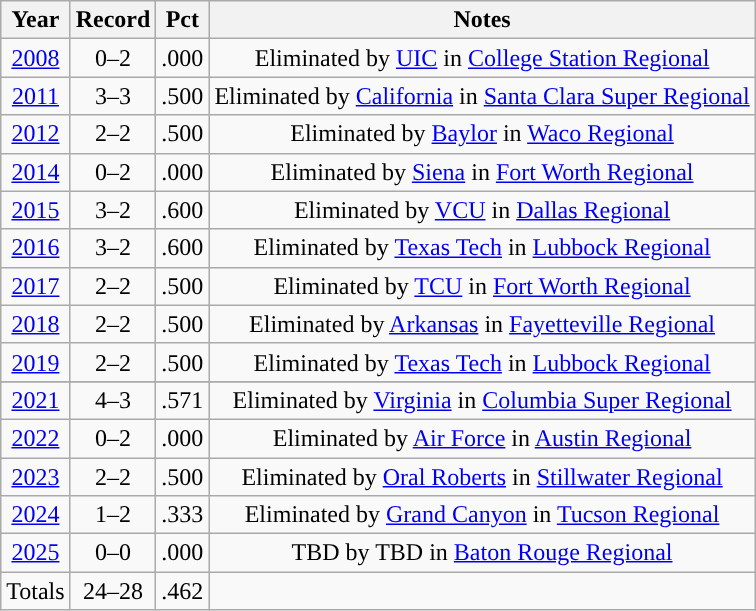<table class="wikitable sortable" style="text-align:center">
<tr>
<th>Year</th>
<th>Record</th>
<th>Pct</th>
<th>Notes</th>
</tr>
<tr>
<td><a href='#'>2008</a></td>
<td>0–2</td>
<td>.000</td>
<td>Eliminated by <a href='#'>UIC</a> in <a href='#'>College Station Regional</a></td>
</tr>
<tr>
<td><a href='#'>2011</a></td>
<td>3–3</td>
<td>.500</td>
<td>Eliminated by <a href='#'>California</a> in <a href='#'>Santa Clara Super Regional</a></td>
</tr>
<tr>
<td><a href='#'>2012</a></td>
<td>2–2</td>
<td>.500</td>
<td>Eliminated by <a href='#'>Baylor</a> in <a href='#'>Waco Regional</a></td>
</tr>
<tr>
<td><a href='#'>2014</a></td>
<td>0–2</td>
<td>.000</td>
<td>Eliminated by <a href='#'>Siena</a> in <a href='#'>Fort Worth Regional</a></td>
</tr>
<tr>
<td><a href='#'>2015</a></td>
<td>3–2</td>
<td>.600</td>
<td>Eliminated by <a href='#'>VCU</a> in <a href='#'>Dallas Regional</a></td>
</tr>
<tr>
<td><a href='#'>2016</a></td>
<td>3–2</td>
<td>.600</td>
<td>Eliminated by <a href='#'>Texas Tech</a> in <a href='#'>Lubbock Regional</a></td>
</tr>
<tr>
<td><a href='#'>2017</a></td>
<td>2–2</td>
<td>.500</td>
<td>Eliminated by <a href='#'>TCU</a> in <a href='#'>Fort Worth Regional</a></td>
</tr>
<tr>
<td><a href='#'>2018</a></td>
<td>2–2</td>
<td>.500</td>
<td>Eliminated by <a href='#'>Arkansas</a> in <a href='#'>Fayetteville Regional</a></td>
</tr>
<tr>
<td><a href='#'>2019</a></td>
<td>2–2</td>
<td>.500</td>
<td>Eliminated by <a href='#'>Texas Tech</a> in <a href='#'>Lubbock Regional</a></td>
</tr>
<tr class="sortbottom">
</tr>
<tr>
<td><a href='#'>2021</a></td>
<td>4–3</td>
<td>.571</td>
<td>Eliminated by <a href='#'>Virginia</a> in <a href='#'>Columbia Super Regional</a></td>
</tr>
<tr>
<td><a href='#'>2022</a></td>
<td>0–2</td>
<td>.000</td>
<td>Eliminated by <a href='#'>Air Force</a> in <a href='#'>Austin Regional</a></td>
</tr>
<tr>
<td><a href='#'>2023</a></td>
<td>2–2</td>
<td>.500</td>
<td>Eliminated by <a href='#'>Oral Roberts</a> in <a href='#'>Stillwater Regional</a></td>
</tr>
<tr>
<td><a href='#'>2024</a></td>
<td>1–2</td>
<td>.333</td>
<td>Eliminated by <a href='#'>Grand Canyon</a> in <a href='#'>Tucson Regional</a></td>
</tr>
<tr>
<td><a href='#'>2025</a></td>
<td>0–0</td>
<td>.000</td>
<td>TBD by TBD in <a href='#'>Baton Rouge Regional</a></td>
</tr>
<tr>
<td>Totals</td>
<td>24–28</td>
<td>.462</td>
<td></td>
</tr>
</table>
